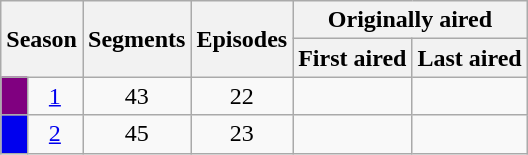<table class="wikitable plainrowheaders" style="text-align:center;">
<tr>
<th colspan="2" rowspan="2">Season</th>
<th rowspan="2">Segments</th>
<th rowspan="2">Episodes</th>
<th colspan="2">Originally aired</th>
</tr>
<tr>
<th>First aired</th>
<th>Last aired</th>
</tr>
<tr>
<td style="background:#800080;"></td>
<td><a href='#'>1</a></td>
<td>43</td>
<td>22</td>
<td></td>
<td></td>
</tr>
<tr>
<td style="background:#0000EE;"></td>
<td><a href='#'>2</a></td>
<td>45</td>
<td>23</td>
<td></td>
<td></td>
</tr>
</table>
